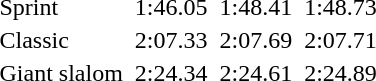<table>
<tr>
<td>Sprint</td>
<td></td>
<td>1:46.05</td>
<td></td>
<td>1:48.41</td>
<td></td>
<td>1:48.73</td>
</tr>
<tr>
<td>Classic</td>
<td></td>
<td>2:07.33</td>
<td></td>
<td>2:07.69</td>
<td></td>
<td>2:07.71</td>
</tr>
<tr>
<td>Giant slalom</td>
<td></td>
<td>2:24.34</td>
<td></td>
<td>2:24.61</td>
<td></td>
<td>2:24.89</td>
</tr>
</table>
